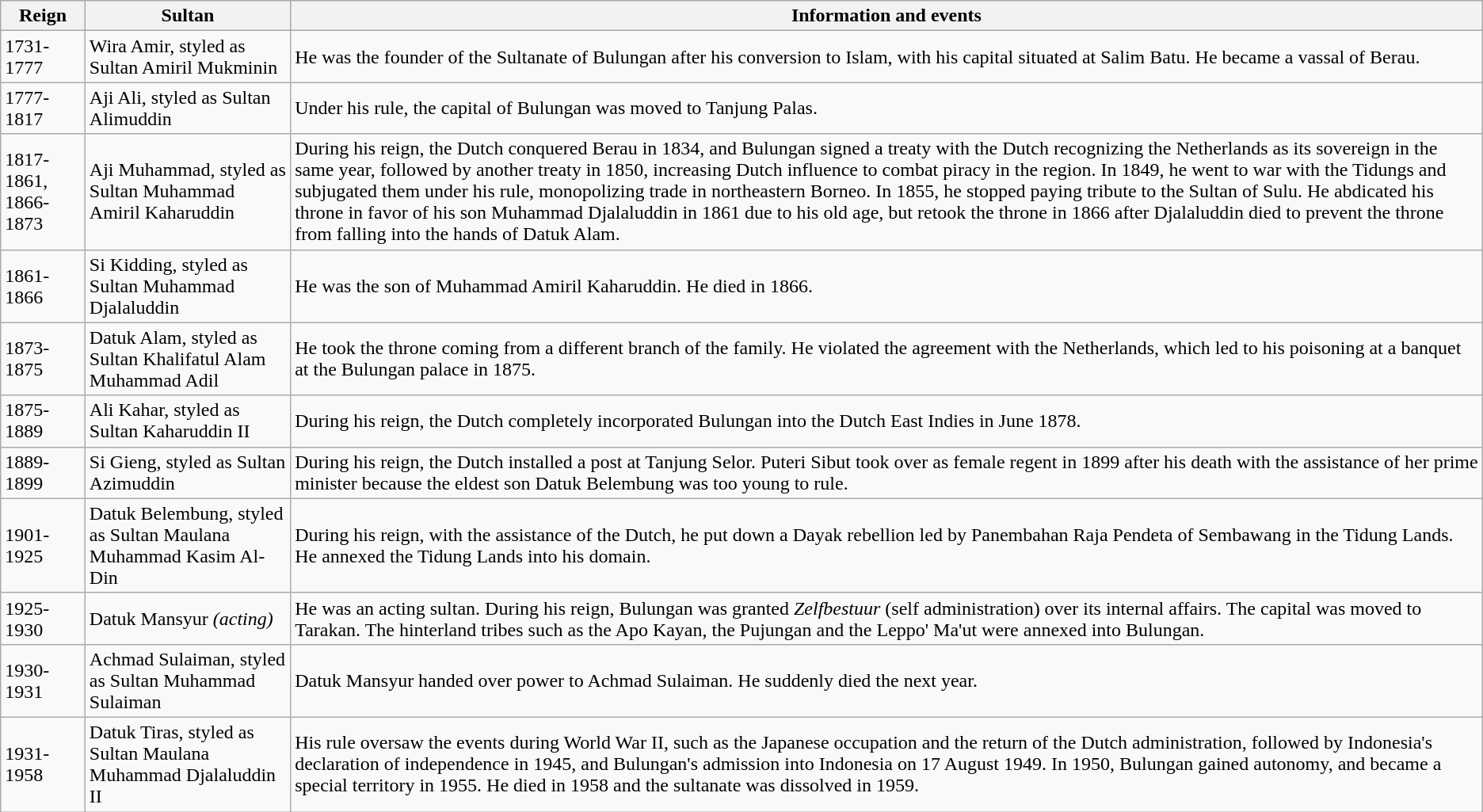<table class="wikitable">
<tr>
<th>Reign</th>
<th>Sultan</th>
<th>Information and events</th>
</tr>
<tr>
<td>1731-1777</td>
<td>Wira Amir, styled as Sultan Amiril Mukminin</td>
<td>He was the founder of the Sultanate of Bulungan after his conversion to Islam, with his capital situated at Salim Batu. He became a vassal of Berau.</td>
</tr>
<tr>
<td>1777-1817</td>
<td>Aji Ali, styled as Sultan Alimuddin</td>
<td>Under his rule, the capital of Bulungan was moved to Tanjung Palas.</td>
</tr>
<tr>
<td>1817-1861, 1866-1873</td>
<td>Aji Muhammad, styled as Sultan Muhammad Amiril Kaharuddin</td>
<td>During his reign, the Dutch conquered Berau in 1834, and Bulungan signed a treaty with the Dutch recognizing the Netherlands as its sovereign in the same year, followed by another treaty in 1850, increasing Dutch influence to combat piracy in the region. In 1849, he went to war with the Tidungs and subjugated them under his rule, monopolizing trade in northeastern Borneo. In 1855, he stopped paying tribute to the Sultan of Sulu. He abdicated his throne in favor of his son Muhammad Djalaluddin in 1861 due to his old age, but retook the throne in 1866 after Djalaluddin died to prevent the throne from falling into the hands of Datuk Alam.</td>
</tr>
<tr>
<td>1861-1866</td>
<td>Si Kidding, styled as Sultan Muhammad Djalaluddin</td>
<td>He was the son of Muhammad Amiril Kaharuddin. He died in 1866.</td>
</tr>
<tr>
<td>1873-1875</td>
<td>Datuk Alam, styled as Sultan Khalifatul Alam Muhammad Adil</td>
<td>He took the throne coming from a different branch of the family. He violated the agreement with the Netherlands, which led to his poisoning at a banquet at the Bulungan palace in 1875.</td>
</tr>
<tr>
<td>1875-1889</td>
<td>Ali Kahar, styled as Sultan Kaharuddin II</td>
<td>During his reign, the Dutch completely incorporated Bulungan into the Dutch East Indies in June 1878.</td>
</tr>
<tr>
<td>1889-1899</td>
<td>Si Gieng, styled as Sultan Azimuddin</td>
<td>During his reign, the Dutch installed a post at Tanjung Selor. Puteri Sibut took over as female regent in 1899 after his death with the assistance of her prime minister because the eldest son Datuk Belembung was too young to rule.</td>
</tr>
<tr>
<td>1901-1925</td>
<td>Datuk Belembung, styled as Sultan Maulana Muhammad Kasim Al-Din</td>
<td>During his reign, with the assistance of the Dutch, he put down a Dayak rebellion led by Panembahan Raja Pendeta of Sembawang in the Tidung Lands. He annexed the Tidung Lands into his domain.</td>
</tr>
<tr>
<td>1925-1930</td>
<td>Datuk Mansyur <em>(acting)</em></td>
<td>He was an acting sultan. During his reign, Bulungan was granted <em>Zelfbestuur</em> (self administration) over its internal affairs. The capital was moved to Tarakan. The hinterland tribes such as the Apo Kayan, the Pujungan and the Leppo' Ma'ut were annexed into Bulungan.</td>
</tr>
<tr>
<td>1930-1931</td>
<td>Achmad Sulaiman, styled as Sultan Muhammad Sulaiman</td>
<td>Datuk Mansyur handed over power to Achmad Sulaiman. He suddenly died the next year.</td>
</tr>
<tr>
<td>1931-1958</td>
<td>Datuk Tiras, styled as Sultan Maulana Muhammad Djalaluddin II</td>
<td>His rule oversaw the events during World War II, such as the Japanese occupation and the return of the Dutch administration, followed by Indonesia's declaration of independence in 1945, and Bulungan's admission into Indonesia on 17 August 1949. In 1950, Bulungan gained autonomy, and became a special territory in 1955. He died in 1958 and the sultanate was dissolved in 1959.</td>
</tr>
</table>
